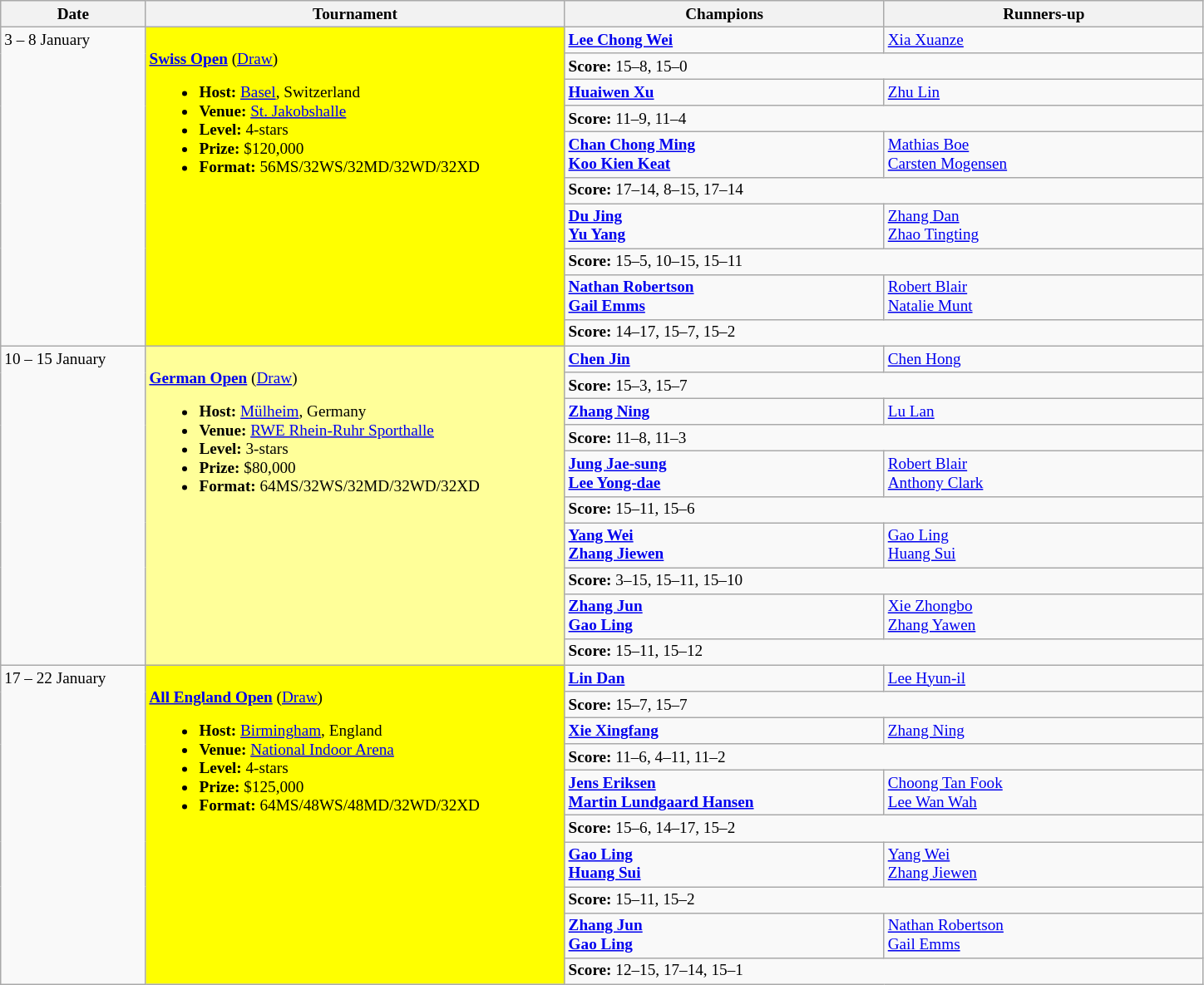<table class="wikitable" style="font-size:80%">
<tr>
<th width="110">Date</th>
<th width="330">Tournament</th>
<th width="250">Champions</th>
<th width="250">Runners-up</th>
</tr>
<tr valign=top>
<td rowspan="10">3 – 8 January</td>
<td bgcolor="#FFFF00" rowspan="10"><br><strong><a href='#'>Swiss Open</a></strong> (<a href='#'>Draw</a>)<ul><li><strong>Host:</strong> <a href='#'>Basel</a>, Switzerland</li><li><strong>Venue:</strong> <a href='#'>St. Jakobshalle</a></li><li><strong>Level:</strong> 4-stars</li><li><strong>Prize:</strong> $120,000</li><li><strong>Format:</strong> 56MS/32WS/32MD/32WD/32XD</li></ul></td>
<td><strong> <a href='#'>Lee Chong Wei</a></strong></td>
<td> <a href='#'>Xia Xuanze</a></td>
</tr>
<tr>
<td colspan="2"><strong>Score:</strong> 15–8, 15–0</td>
</tr>
<tr valign="top">
<td><strong> <a href='#'>Huaiwen Xu</a></strong></td>
<td> <a href='#'>Zhu Lin</a></td>
</tr>
<tr>
<td colspan="2"><strong>Score:</strong> 11–9, 11–4</td>
</tr>
<tr valign="top">
<td><strong> <a href='#'>Chan Chong Ming</a><br> <a href='#'>Koo Kien Keat</a></strong></td>
<td> <a href='#'>Mathias Boe</a><br> <a href='#'>Carsten Mogensen</a></td>
</tr>
<tr>
<td colspan="2"><strong>Score:</strong> 17–14, 8–15, 17–14</td>
</tr>
<tr valign="top">
<td><strong> <a href='#'>Du Jing</a><br> <a href='#'>Yu Yang</a></strong></td>
<td> <a href='#'>Zhang Dan</a><br> <a href='#'>Zhao Tingting</a></td>
</tr>
<tr>
<td colspan="2"><strong>Score:</strong> 15–5, 10–15, 15–11</td>
</tr>
<tr valign="top">
<td><strong> <a href='#'>Nathan Robertson</a><br> <a href='#'>Gail Emms</a></strong></td>
<td> <a href='#'>Robert Blair</a><br> <a href='#'>Natalie Munt</a></td>
</tr>
<tr>
<td colspan="2"><strong>Score:</strong> 14–17, 15–7, 15–2</td>
</tr>
<tr valign=top>
<td rowspan="10">10 – 15 January</td>
<td bgcolor="#FFFF99" rowspan="10"><br><strong><a href='#'>German Open</a></strong> (<a href='#'>Draw</a>)<ul><li><strong>Host:</strong> <a href='#'>Mülheim</a>, Germany</li><li><strong>Venue:</strong> <a href='#'>RWE Rhein-Ruhr Sporthalle</a></li><li><strong>Level:</strong> 3-stars</li><li><strong>Prize:</strong> $80,000</li><li><strong>Format:</strong> 64MS/32WS/32MD/32WD/32XD</li></ul></td>
<td><strong> <a href='#'>Chen Jin</a></strong></td>
<td> <a href='#'>Chen Hong</a></td>
</tr>
<tr>
<td colspan="2"><strong>Score:</strong> 15–3, 15–7</td>
</tr>
<tr valign="top">
<td><strong> <a href='#'>Zhang Ning</a></strong></td>
<td> <a href='#'>Lu Lan</a></td>
</tr>
<tr>
<td colspan="2"><strong>Score:</strong> 11–8, 11–3</td>
</tr>
<tr valign="top">
<td><strong> <a href='#'>Jung Jae-sung</a><br> <a href='#'>Lee Yong-dae</a></strong></td>
<td> <a href='#'>Robert Blair</a><br> <a href='#'>Anthony Clark</a></td>
</tr>
<tr>
<td colspan="2"><strong>Score:</strong> 15–11, 15–6</td>
</tr>
<tr valign="top">
<td><strong> <a href='#'>Yang Wei</a><br> <a href='#'>Zhang Jiewen</a></strong></td>
<td> <a href='#'>Gao Ling</a><br> <a href='#'>Huang Sui</a></td>
</tr>
<tr>
<td colspan="2"><strong>Score:</strong> 3–15, 15–11, 15–10</td>
</tr>
<tr valign="top">
<td><strong> <a href='#'>Zhang Jun</a><br> <a href='#'>Gao Ling</a></strong></td>
<td> <a href='#'>Xie Zhongbo</a><br> <a href='#'>Zhang Yawen</a></td>
</tr>
<tr>
<td colspan="2"><strong>Score:</strong> 15–11, 15–12</td>
</tr>
<tr valign=top>
<td rowspan="10">17 – 22 January</td>
<td bgcolor="#FFFF00" rowspan="10"><br><strong><a href='#'>All England Open</a></strong> (<a href='#'>Draw</a>)<ul><li><strong>Host:</strong> <a href='#'>Birmingham</a>, England</li><li><strong>Venue:</strong> <a href='#'>National Indoor Arena</a></li><li><strong>Level:</strong> 4-stars</li><li><strong>Prize:</strong> $125,000</li><li><strong>Format:</strong> 64MS/48WS/48MD/32WD/32XD</li></ul></td>
<td><strong> <a href='#'>Lin Dan</a></strong></td>
<td> <a href='#'>Lee Hyun-il</a></td>
</tr>
<tr>
<td colspan="2"><strong>Score:</strong> 15–7, 15–7</td>
</tr>
<tr valign="top">
<td><strong> <a href='#'>Xie Xingfang</a></strong></td>
<td> <a href='#'>Zhang Ning</a></td>
</tr>
<tr>
<td colspan="2"><strong>Score:</strong> 11–6, 4–11, 11–2</td>
</tr>
<tr valign="top">
<td><strong> <a href='#'>Jens Eriksen</a><br> <a href='#'>Martin Lundgaard Hansen</a></strong></td>
<td> <a href='#'>Choong Tan Fook</a><br> <a href='#'>Lee Wan Wah</a></td>
</tr>
<tr>
<td colspan="2"><strong>Score:</strong> 15–6, 14–17, 15–2</td>
</tr>
<tr valign="top">
<td><strong> <a href='#'>Gao Ling</a><br> <a href='#'>Huang Sui</a></strong></td>
<td> <a href='#'>Yang Wei</a><br> <a href='#'>Zhang Jiewen</a></td>
</tr>
<tr>
<td colspan="2"><strong>Score:</strong> 15–11, 15–2</td>
</tr>
<tr valign="top">
<td><strong> <a href='#'>Zhang Jun</a><br> <a href='#'>Gao Ling</a></strong></td>
<td> <a href='#'>Nathan Robertson</a><br> <a href='#'>Gail Emms</a></td>
</tr>
<tr>
<td colspan="2"><strong>Score:</strong> 12–15, 17–14, 15–1</td>
</tr>
</table>
